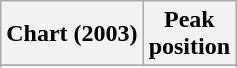<table class="wikitable sortable plainrowheaders" style="text-align:center;">
<tr>
<th>Chart (2003)</th>
<th>Peak<br>position</th>
</tr>
<tr>
</tr>
<tr>
</tr>
</table>
